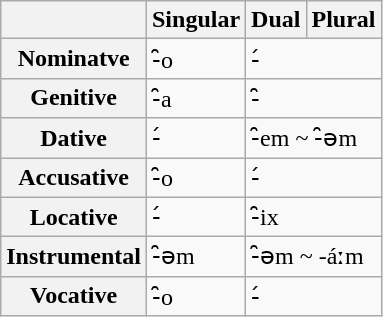<table class="wikitable">
<tr>
<th></th>
<th>Singular</th>
<th>Dual</th>
<th>Plural</th>
</tr>
<tr>
<th>Nominatve</th>
<td>-̑o</td>
<td colspan="2">-́</td>
</tr>
<tr>
<th>Genitive</th>
<td>-̑a</td>
<td colspan="2">-̑</td>
</tr>
<tr>
<th>Dative</th>
<td>-́</td>
<td colspan="2">-̑em ~ -̑əm</td>
</tr>
<tr>
<th>Accusative</th>
<td>-̑o</td>
<td colspan="2">-́</td>
</tr>
<tr>
<th>Locative</th>
<td>-́</td>
<td colspan="2">-̑ix</td>
</tr>
<tr>
<th>Instrumental</th>
<td>-̑əm</td>
<td colspan="2">-̑əm ~ -áːm</td>
</tr>
<tr>
<th>Vocative</th>
<td>-̑o</td>
<td colspan="2">-́</td>
</tr>
</table>
